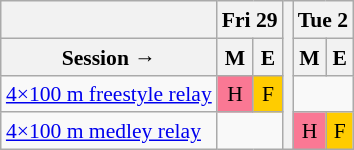<table class="wikitable" style="margin:0.5em auto; font-size:90%; line-height:1.25em; text-align:center;">
<tr>
<th></th>
<th colspan=2>Fri 29</th>
<th rowspan=4></th>
<th colspan=2>Tue 2</th>
</tr>
<tr>
<th>Session →</th>
<th>M</th>
<th>E</th>
<th>M</th>
<th>E</th>
</tr>
<tr>
<td align=left><a href='#'>4×100 m freestyle relay</a></td>
<td style="background-color:#FA7894;">H</td>
<td style="background-color:#FFCC00;">F</td>
<td colspan=2></td>
</tr>
<tr>
<td align=left><a href='#'>4×100 m medley relay</a></td>
<td colspan=2></td>
<td style="background-color:#FA7894;">H</td>
<td style="background-color:#FFCC00;">F</td>
</tr>
</table>
